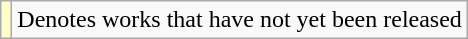<table class="wikitable">
<tr>
<td style="background:#FFFFCC;"></td>
<td>Denotes works that have not yet been released</td>
</tr>
</table>
